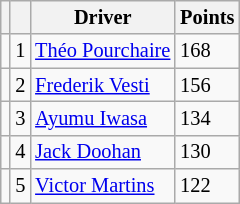<table class="wikitable" style="font-size: 85%;">
<tr>
<th></th>
<th></th>
<th>Driver</th>
<th>Points</th>
</tr>
<tr>
<td align="left"></td>
<td align="center">1</td>
<td> <a href='#'>Théo Pourchaire</a></td>
<td>168</td>
</tr>
<tr>
<td align="left"></td>
<td align="center">2</td>
<td> <a href='#'>Frederik Vesti</a></td>
<td>156</td>
</tr>
<tr>
<td align="left"></td>
<td align="center">3</td>
<td> <a href='#'>Ayumu Iwasa</a></td>
<td>134</td>
</tr>
<tr>
<td align="left"></td>
<td align="center">4</td>
<td> <a href='#'>Jack Doohan</a></td>
<td>130</td>
</tr>
<tr>
<td align="left"></td>
<td align="center">5</td>
<td> <a href='#'>Victor Martins</a></td>
<td>122</td>
</tr>
</table>
